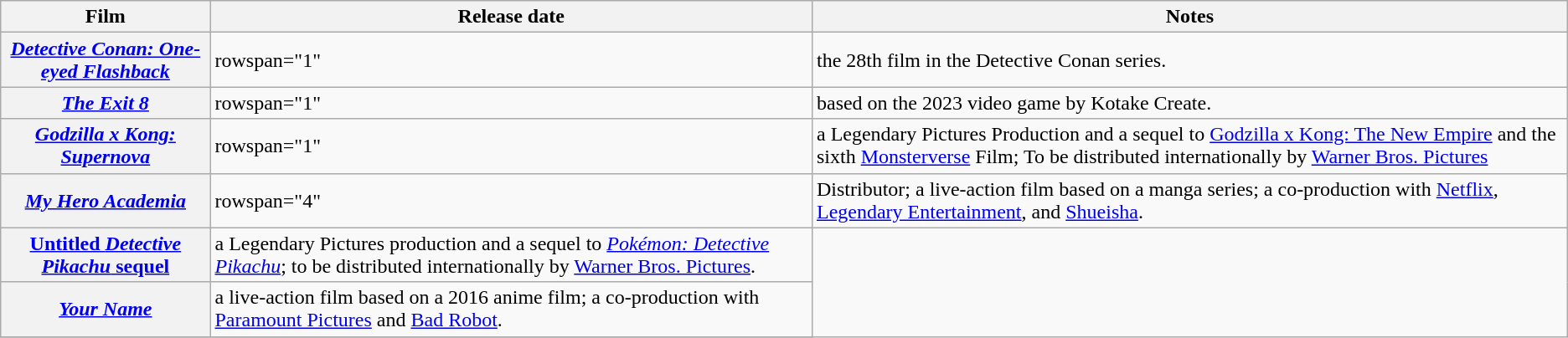<table class="wikitable">
<tr>
<th>Film</th>
<th>Release date</th>
<th>Notes</th>
</tr>
<tr>
<th scope="row"><em><a href='#'>Detective Conan: One-eyed Flashback</a></em></th>
<td>rowspan="1" </td>
<td>the 28th film in the Detective Conan series.</td>
</tr>
<tr>
<th scope="row"><em><a href='#'>The Exit 8</a></em></th>
<td>rowspan="1" </td>
<td>based on the 2023 video game by Kotake Create.</td>
</tr>
<tr>
<th scope="row"><em> <a href='#'>Godzilla x Kong: Supernova</a></em></th>
<td>rowspan="1" </td>
<td>a Legendary Pictures Production and a sequel to <a href='#'>Godzilla x Kong: The New Empire</a> and the sixth <a href='#'>Monsterverse</a> Film; To be distributed internationally by <a href='#'>Warner Bros. Pictures</a></td>
</tr>
<tr>
<th scope="row"><em><a href='#'>My Hero Academia</a></em></th>
<td>rowspan="4" </td>
<td>Distributor; a live-action film based on a manga series; a co-production with <a href='#'>Netflix</a>, <a href='#'>Legendary Entertainment</a>, and <a href='#'>Shueisha</a>.</td>
</tr>
<tr>
<th scope="row"><a href='#'>Untitled <em>Detective Pikachu</em> sequel</a></th>
<td>a Legendary Pictures production and a sequel to <em><a href='#'>Pokémon: Detective Pikachu</a></em>; to be distributed internationally by <a href='#'>Warner Bros. Pictures</a>.</td>
</tr>
<tr>
<th scope="row"><em><a href='#'>Your Name</a></em></th>
<td>a live-action film based on a 2016 anime film; a co-production with <a href='#'>Paramount Pictures</a> and <a href='#'>Bad Robot</a>.</td>
</tr>
<tr>
</tr>
</table>
